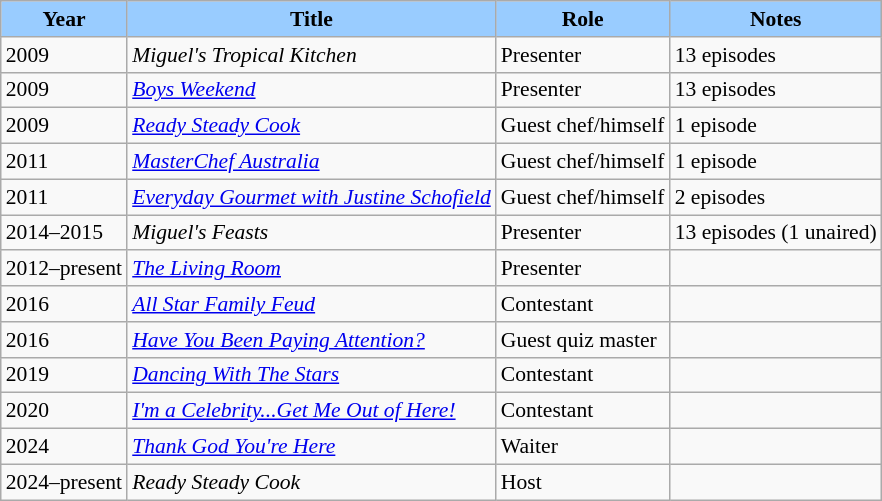<table class="wikitable" style="font-size:90%;">
<tr>
<th style="background: #9cf;">Year</th>
<th style="background: #9cf;">Title</th>
<th style="background: #9cf;">Role</th>
<th style="background: #9cf;">Notes</th>
</tr>
<tr>
<td>2009</td>
<td><em>Miguel's Tropical Kitchen</em></td>
<td>Presenter</td>
<td>13 episodes</td>
</tr>
<tr>
<td>2009</td>
<td><em><a href='#'>Boys Weekend</a></em></td>
<td>Presenter</td>
<td>13 episodes</td>
</tr>
<tr>
<td>2009</td>
<td><em><a href='#'>Ready Steady Cook</a></em></td>
<td>Guest chef/himself</td>
<td>1 episode</td>
</tr>
<tr>
<td>2011</td>
<td><em><a href='#'>MasterChef Australia</a></em></td>
<td>Guest chef/himself</td>
<td>1 episode</td>
</tr>
<tr>
<td>2011</td>
<td><em><a href='#'>Everyday Gourmet with Justine Schofield</a></em></td>
<td>Guest chef/himself</td>
<td>2 episodes</td>
</tr>
<tr>
<td>2014–2015</td>
<td><em>Miguel's Feasts</em></td>
<td>Presenter</td>
<td>13 episodes (1 unaired)</td>
</tr>
<tr>
<td>2012–present</td>
<td><em><a href='#'>The Living Room</a></em></td>
<td>Presenter</td>
<td></td>
</tr>
<tr>
<td>2016</td>
<td><em><a href='#'>All Star Family Feud</a></em></td>
<td>Contestant</td>
<td></td>
</tr>
<tr>
<td>2016</td>
<td><em><a href='#'>Have You Been Paying Attention?</a></em></td>
<td>Guest quiz master</td>
<td></td>
</tr>
<tr>
<td>2019</td>
<td><em><a href='#'>Dancing With The Stars</a></em></td>
<td>Contestant</td>
<td></td>
</tr>
<tr>
<td>2020</td>
<td><em><a href='#'>I'm a Celebrity...Get Me Out of Here!</a></em></td>
<td>Contestant</td>
<td></td>
</tr>
<tr>
<td>2024</td>
<td><em><a href='#'>Thank God You're Here</a></em></td>
<td>Waiter</td>
<td></td>
</tr>
<tr>
<td>2024–present</td>
<td><em>Ready Steady Cook</em></td>
<td>Host</td>
<td><br></td>
</tr>
</table>
